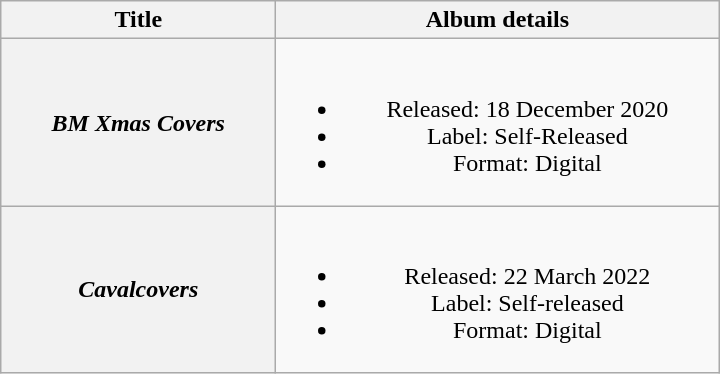<table class="wikitable plainrowheaders" style="text-align:center;">
<tr>
<th scope="col" style="width:11em;">Title</th>
<th scope="col" style="width:18em;">Album details</th>
</tr>
<tr>
<th scope="row"><em>BM Xmas Covers</em></th>
<td><br><ul><li>Released: 18 December 2020</li><li>Label: Self-Released</li><li>Format: Digital</li></ul></td>
</tr>
<tr>
<th scope="row"><em>Cavalcovers</em></th>
<td><br><ul><li>Released: 22 March 2022</li><li>Label: Self-released</li><li>Format: Digital</li></ul></td>
</tr>
</table>
